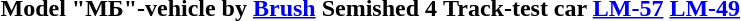<table class="graytable">
<tr>
<td align="center"></td>
<td align="center"></td>
<td align="center"></td>
<td align="center"></td>
</tr>
<tr>
<td align="center"><strong>Model "МБ"-vehicle by <a href='#'>Brush</a></strong></td>
<td align="center"><strong>Semished 4</strong></td>
<td align="center"><strong>Track-test car <a href='#'>LM-57</a></strong></td>
<td align="center"><strong><a href='#'>LM-49</a></strong></td>
</tr>
<tr>
</tr>
</table>
